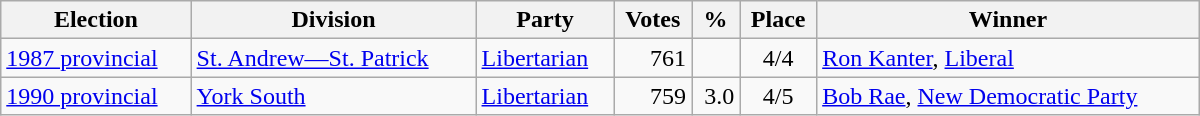<table class="wikitable" width="800">
<tr>
<th align="left">Election</th>
<th align="left">Division</th>
<th align="left">Party</th>
<th align="right">Votes</th>
<th align="right">%</th>
<th align="center">Place</th>
<th align="center">Winner</th>
</tr>
<tr>
<td align="left"><a href='#'>1987 provincial</a></td>
<td align="left"><a href='#'>St. Andrew—St. Patrick</a></td>
<td align="left"><a href='#'>Libertarian</a></td>
<td align="right">761</td>
<td align="right"></td>
<td align="center">4/4</td>
<td align="left"><a href='#'>Ron Kanter</a>, <a href='#'>Liberal</a></td>
</tr>
<tr>
<td align="left"><a href='#'>1990 provincial</a></td>
<td align="left"><a href='#'>York South</a></td>
<td align="left"><a href='#'>Libertarian</a></td>
<td align="right">759</td>
<td align="right">3.0</td>
<td align="center">4/5</td>
<td align="left"><a href='#'>Bob Rae</a>, <a href='#'>New Democratic Party</a></td>
</tr>
</table>
